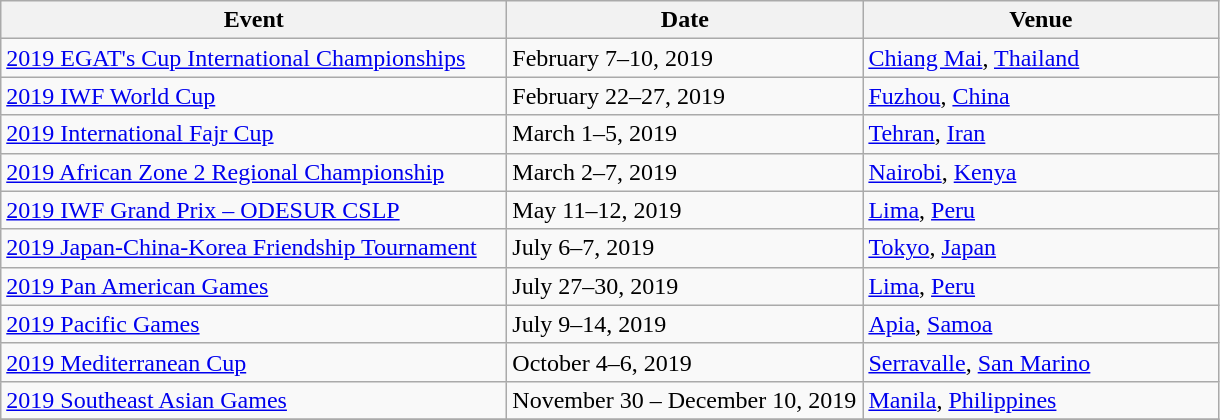<table class="wikitable">
<tr>
<th width=330>Event</th>
<th width=230>Date</th>
<th width=230>Venue</th>
</tr>
<tr>
<td><a href='#'>2019 EGAT's Cup International Championships</a></td>
<td>February 7–10, 2019</td>
<td> <a href='#'>Chiang Mai</a>, <a href='#'>Thailand</a></td>
</tr>
<tr>
<td><a href='#'>2019 IWF World Cup</a></td>
<td>February 22–27, 2019</td>
<td> <a href='#'>Fuzhou</a>, <a href='#'>China</a></td>
</tr>
<tr>
<td><a href='#'>2019 International Fajr Cup</a></td>
<td>March 1–5, 2019</td>
<td> <a href='#'>Tehran</a>, <a href='#'>Iran</a></td>
</tr>
<tr>
<td><a href='#'>2019 African Zone 2 Regional Championship</a></td>
<td>March 2–7, 2019</td>
<td> <a href='#'>Nairobi</a>, <a href='#'>Kenya</a></td>
</tr>
<tr>
<td><a href='#'>2019 IWF Grand Prix – ODESUR CSLP</a></td>
<td>May 11–12, 2019</td>
<td> <a href='#'>Lima</a>, <a href='#'>Peru</a></td>
</tr>
<tr>
<td><a href='#'>2019 Japan-China-Korea Friendship Tournament</a></td>
<td>July 6–7, 2019</td>
<td> <a href='#'>Tokyo</a>, <a href='#'>Japan</a></td>
</tr>
<tr>
<td><a href='#'>2019 Pan American Games</a></td>
<td>July 27–30, 2019</td>
<td> <a href='#'>Lima</a>, <a href='#'>Peru</a></td>
</tr>
<tr>
<td><a href='#'>2019 Pacific Games</a></td>
<td>July 9–14, 2019</td>
<td> <a href='#'>Apia</a>, <a href='#'>Samoa</a></td>
</tr>
<tr>
<td><a href='#'>2019 Mediterranean Cup</a></td>
<td>October 4–6, 2019</td>
<td> <a href='#'>Serravalle</a>, <a href='#'>San Marino</a></td>
</tr>
<tr>
<td><a href='#'>2019 Southeast Asian Games</a></td>
<td>November 30 – December 10, 2019</td>
<td> <a href='#'>Manila</a>, <a href='#'>Philippines</a></td>
</tr>
<tr>
</tr>
</table>
